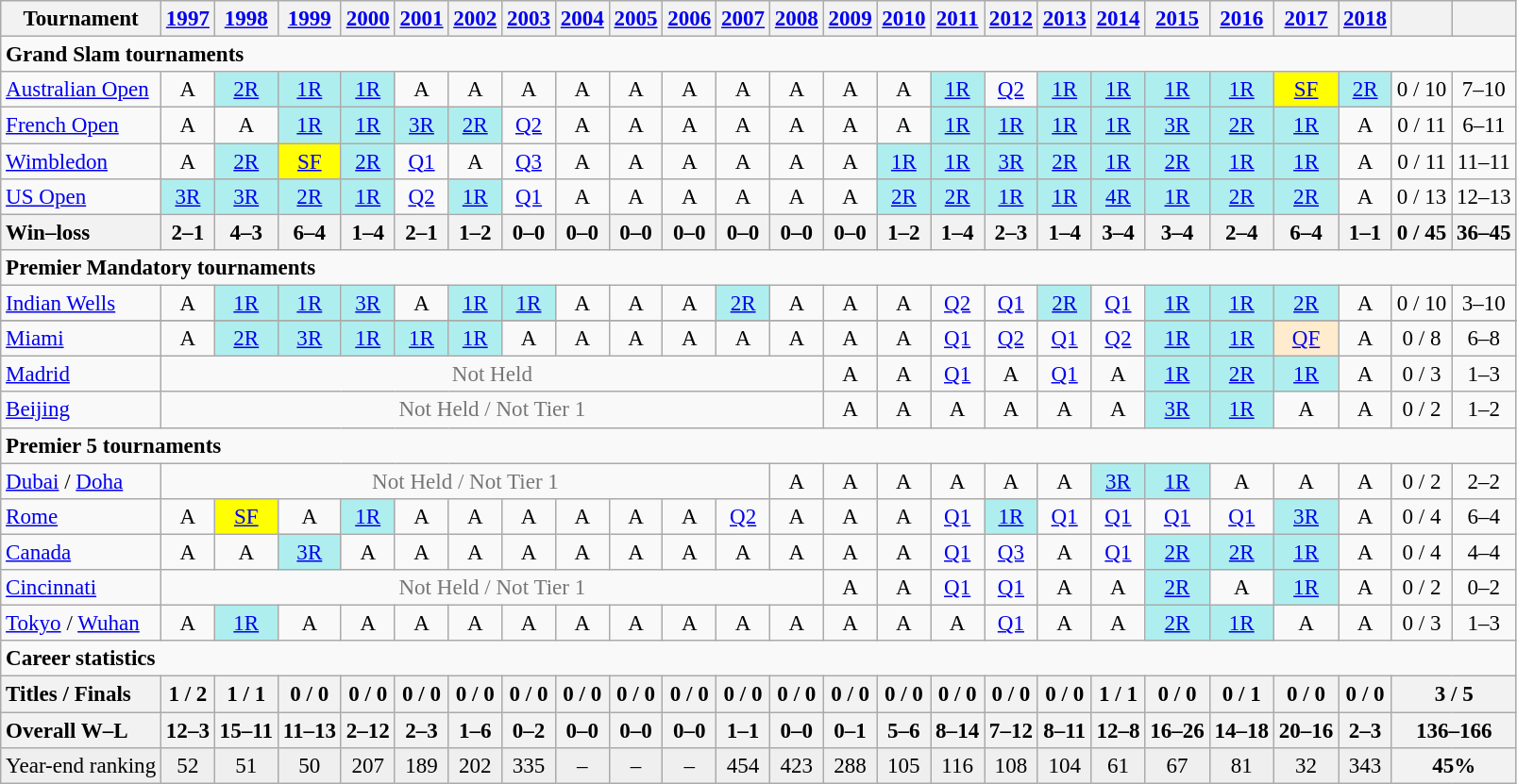<table class="wikitable nowrap" style=text-align:center;font-size:96%>
<tr>
<th>Tournament</th>
<th><a href='#'>1997</a></th>
<th><a href='#'>1998</a></th>
<th><a href='#'>1999</a></th>
<th><a href='#'>2000</a></th>
<th><a href='#'>2001</a></th>
<th><a href='#'>2002</a></th>
<th><a href='#'>2003</a></th>
<th><a href='#'>2004</a></th>
<th><a href='#'>2005</a></th>
<th><a href='#'>2006</a></th>
<th><a href='#'>2007</a></th>
<th><a href='#'>2008</a></th>
<th><a href='#'>2009</a></th>
<th><a href='#'>2010</a></th>
<th><a href='#'>2011</a></th>
<th><a href='#'>2012</a></th>
<th><a href='#'>2013</a></th>
<th><a href='#'>2014</a></th>
<th><a href='#'>2015</a></th>
<th><a href='#'>2016</a></th>
<th><a href='#'>2017</a></th>
<th><a href='#'>2018</a></th>
<th></th>
<th></th>
</tr>
<tr>
<td colspan=25 align=left><strong>Grand Slam tournaments</strong></td>
</tr>
<tr>
<td align=left><a href='#'>Australian Open</a></td>
<td>A</td>
<td bgcolor="#afeeee"><a href='#'>2R</a></td>
<td bgcolor="#afeeee"><a href='#'>1R</a></td>
<td bgcolor="#afeeee"><a href='#'>1R</a></td>
<td>A</td>
<td>A</td>
<td>A</td>
<td>A</td>
<td>A</td>
<td>A</td>
<td>A</td>
<td>A</td>
<td>A</td>
<td>A</td>
<td bgcolor="#afeeee"><a href='#'>1R</a></td>
<td><a href='#'>Q2</a></td>
<td bgcolor="#afeeee"><a href='#'>1R</a></td>
<td bgcolor="#afeeee"><a href='#'>1R</a></td>
<td bgcolor="#afeeee"><a href='#'>1R</a></td>
<td bgcolor="#afeeee"><a href='#'>1R</a></td>
<td bgcolor=yellow><a href='#'>SF</a></td>
<td bgcolor="#afeeee"><a href='#'>2R</a></td>
<td>0 / 10</td>
<td>7–10</td>
</tr>
<tr>
<td align=left><a href='#'>French Open</a></td>
<td>A</td>
<td>A</td>
<td bgcolor="#afeeee"><a href='#'>1R</a></td>
<td bgcolor="#afeeee"><a href='#'>1R</a></td>
<td bgcolor="#afeeee"><a href='#'>3R</a></td>
<td bgcolor="#afeeee"><a href='#'>2R</a></td>
<td><a href='#'>Q2</a></td>
<td>A</td>
<td>A</td>
<td>A</td>
<td>A</td>
<td>A</td>
<td>A</td>
<td>A</td>
<td bgcolor="#afeeee"><a href='#'>1R</a></td>
<td bgcolor="#afeeee"><a href='#'>1R</a></td>
<td bgcolor="#afeeee"><a href='#'>1R</a></td>
<td bgcolor="#afeeee"><a href='#'>1R</a></td>
<td bgcolor="#afeeee"><a href='#'>3R</a></td>
<td bgcolor="#afeeee"><a href='#'>2R</a></td>
<td bgcolor="#afeeee"><a href='#'>1R</a></td>
<td>A</td>
<td>0 / 11</td>
<td>6–11</td>
</tr>
<tr>
<td align=left><a href='#'>Wimbledon</a></td>
<td>A</td>
<td bgcolor="#afeeee"><a href='#'>2R</a></td>
<td bgcolor=yellow><a href='#'>SF</a></td>
<td bgcolor="#afeeee"><a href='#'>2R</a></td>
<td><a href='#'>Q1</a></td>
<td>A</td>
<td><a href='#'>Q3</a></td>
<td>A</td>
<td>A</td>
<td>A</td>
<td>A</td>
<td>A</td>
<td>A</td>
<td bgcolor="#afeeee"><a href='#'>1R</a></td>
<td bgcolor="#afeeee"><a href='#'>1R</a></td>
<td bgcolor="#afeeee"><a href='#'>3R</a></td>
<td bgcolor="#afeeee"><a href='#'>2R</a></td>
<td bgcolor="#afeeee"><a href='#'>1R</a></td>
<td bgcolor="#afeeee"><a href='#'>2R</a></td>
<td bgcolor="#afeeee"><a href='#'>1R</a></td>
<td bgcolor="#afeeee"><a href='#'>1R</a></td>
<td>A</td>
<td>0 / 11</td>
<td>11–11</td>
</tr>
<tr>
<td align=left><a href='#'>US Open</a></td>
<td bgcolor="#afeeee"><a href='#'>3R</a></td>
<td bgcolor="#afeeee"><a href='#'>3R</a></td>
<td bgcolor="#afeeee"><a href='#'>2R</a></td>
<td bgcolor="#afeeee"><a href='#'>1R</a></td>
<td><a href='#'>Q2</a></td>
<td bgcolor="#afeeee"><a href='#'>1R</a></td>
<td><a href='#'>Q1</a></td>
<td>A</td>
<td>A</td>
<td>A</td>
<td>A</td>
<td>A</td>
<td>A</td>
<td bgcolor="#afeeee"><a href='#'>2R</a></td>
<td bgcolor="#afeeee"><a href='#'>2R</a></td>
<td bgcolor="#afeeee"><a href='#'>1R</a></td>
<td bgcolor="#afeeee"><a href='#'>1R</a></td>
<td bgcolor="#afeeee"><a href='#'>4R</a></td>
<td bgcolor="#afeeee"><a href='#'>1R</a></td>
<td bgcolor="#afeeee"><a href='#'>2R</a></td>
<td bgcolor="#afeeee"><a href='#'>2R</a></td>
<td>A</td>
<td>0 / 13</td>
<td>12–13</td>
</tr>
<tr>
<th style=text-align:left>Win–loss</th>
<th>2–1</th>
<th>4–3</th>
<th>6–4</th>
<th>1–4</th>
<th>2–1</th>
<th>1–2</th>
<th>0–0</th>
<th>0–0</th>
<th>0–0</th>
<th>0–0</th>
<th>0–0</th>
<th>0–0</th>
<th>0–0</th>
<th>1–2</th>
<th>1–4</th>
<th>2–3</th>
<th>1–4</th>
<th>3–4</th>
<th>3–4</th>
<th>2–4</th>
<th>6–4</th>
<th>1–1</th>
<th>0 / 45</th>
<th>36–45</th>
</tr>
<tr>
<td colspan=25 align=left><strong>Premier Mandatory tournaments</strong></td>
</tr>
<tr>
<td align=left><a href='#'>Indian Wells</a></td>
<td>A</td>
<td bgcolor=afeeee><a href='#'>1R</a></td>
<td bgcolor=afeeee><a href='#'>1R</a></td>
<td bgcolor=afeeee><a href='#'>3R</a></td>
<td>A</td>
<td bgcolor=afeeee><a href='#'>1R</a></td>
<td bgcolor=afeeee><a href='#'>1R</a></td>
<td>A</td>
<td>A</td>
<td>A</td>
<td bgcolor=afeeee><a href='#'>2R</a></td>
<td>A</td>
<td>A</td>
<td>A</td>
<td><a href='#'>Q2</a></td>
<td><a href='#'>Q1</a></td>
<td bgcolor=afeeee><a href='#'>2R</a></td>
<td><a href='#'>Q1</a></td>
<td bgcolor=afeeee><a href='#'>1R</a></td>
<td bgcolor=afeeee><a href='#'>1R</a></td>
<td bgcolor=afeeee><a href='#'>2R</a></td>
<td>A</td>
<td>0 / 10</td>
<td>3–10</td>
</tr>
<tr>
</tr>
<tr>
<td align=left><a href='#'>Miami</a></td>
<td>A</td>
<td bgcolor=afeeee><a href='#'>2R</a></td>
<td bgcolor=afeeee><a href='#'>3R</a></td>
<td bgcolor=afeeee><a href='#'>1R</a></td>
<td bgcolor=afeeee><a href='#'>1R</a></td>
<td bgcolor=afeeee><a href='#'>1R</a></td>
<td>A</td>
<td>A</td>
<td>A</td>
<td>A</td>
<td>A</td>
<td>A</td>
<td>A</td>
<td>A</td>
<td><a href='#'>Q1</a></td>
<td><a href='#'>Q2</a></td>
<td><a href='#'>Q1</a></td>
<td><a href='#'>Q2</a></td>
<td bgcolor=afeeee><a href='#'>1R</a></td>
<td bgcolor=afeeee><a href='#'>1R</a></td>
<td bgcolor=ffebcd><a href='#'>QF</a></td>
<td>A</td>
<td>0 / 8</td>
<td>6–8</td>
</tr>
<tr>
<td align=left><a href='#'>Madrid</a></td>
<td colspan=12 style=color:#767676>Not Held</td>
<td>A</td>
<td>A</td>
<td><a href='#'>Q1</a></td>
<td>A</td>
<td><a href='#'>Q1</a></td>
<td>A</td>
<td bgcolor=afeeee><a href='#'>1R</a></td>
<td bgcolor=afeeee><a href='#'>2R</a></td>
<td bgcolor=afeeee><a href='#'>1R</a></td>
<td>A</td>
<td>0 / 3</td>
<td>1–3</td>
</tr>
<tr>
<td align=left><a href='#'>Beijing</a></td>
<td colspan=12 style=color:#767676>Not Held / Not Tier 1</td>
<td>A</td>
<td>A</td>
<td>A</td>
<td>A</td>
<td>A</td>
<td>A</td>
<td bgcolor=afeeee><a href='#'>3R</a></td>
<td bgcolor=afeeee><a href='#'>1R</a></td>
<td>A</td>
<td>A</td>
<td>0 / 2</td>
<td>1–2</td>
</tr>
<tr>
<td colspan=25 align=left><strong>Premier 5 tournaments</strong></td>
</tr>
<tr>
<td align=left><a href='#'>Dubai</a> / <a href='#'>Doha</a></td>
<td colspan=11 style=color:#767676>Not Held / Not Tier 1</td>
<td>A</td>
<td>A</td>
<td>A</td>
<td>A</td>
<td>A</td>
<td>A</td>
<td bgcolor=afeeee><a href='#'>3R</a></td>
<td bgcolor=afeeee><a href='#'>1R</a></td>
<td>A</td>
<td>A</td>
<td>A</td>
<td>0 / 2</td>
<td>2–2</td>
</tr>
<tr>
<td align=left><a href='#'>Rome</a></td>
<td>A</td>
<td bgcolor=yellow><a href='#'>SF</a></td>
<td>A</td>
<td bgcolor=afeeee><a href='#'>1R</a></td>
<td>A</td>
<td>A</td>
<td>A</td>
<td>A</td>
<td>A</td>
<td>A</td>
<td><a href='#'>Q2</a></td>
<td>A</td>
<td>A</td>
<td>A</td>
<td><a href='#'>Q1</a></td>
<td bgcolor=afeeee><a href='#'>1R</a></td>
<td><a href='#'>Q1</a></td>
<td><a href='#'>Q1</a></td>
<td><a href='#'>Q1</a></td>
<td><a href='#'>Q1</a></td>
<td bgcolor=afeeee><a href='#'>3R</a></td>
<td>A</td>
<td>0 / 4</td>
<td>6–4</td>
</tr>
<tr>
<td align=left><a href='#'>Canada</a></td>
<td>A</td>
<td>A</td>
<td bgcolor=afeeee><a href='#'>3R</a></td>
<td>A</td>
<td>A</td>
<td>A</td>
<td>A</td>
<td>A</td>
<td>A</td>
<td>A</td>
<td>A</td>
<td>A</td>
<td>A</td>
<td>A</td>
<td><a href='#'>Q1</a></td>
<td><a href='#'>Q3</a></td>
<td>A</td>
<td><a href='#'>Q1</a></td>
<td bgcolor=afeeee><a href='#'>2R</a></td>
<td bgcolor=afeeee><a href='#'>2R</a></td>
<td bgcolor=afeeee><a href='#'>1R</a></td>
<td>A</td>
<td>0 / 4</td>
<td>4–4</td>
</tr>
<tr>
<td align=left><a href='#'>Cincinnati</a></td>
<td colspan=12 style=color:#767676>Not Held / Not Tier 1</td>
<td>A</td>
<td>A</td>
<td><a href='#'>Q1</a></td>
<td><a href='#'>Q1</a></td>
<td>A</td>
<td>A</td>
<td bgcolor=afeeee><a href='#'>2R</a></td>
<td>A</td>
<td bgcolor=afeeee><a href='#'>1R</a></td>
<td>A</td>
<td>0 / 2</td>
<td>0–2</td>
</tr>
<tr>
<td align=left><a href='#'>Tokyo</a> / <a href='#'>Wuhan</a></td>
<td>A</td>
<td bgcolor=afeeee><a href='#'>1R</a></td>
<td>A</td>
<td>A</td>
<td>A</td>
<td>A</td>
<td>A</td>
<td>A</td>
<td>A</td>
<td>A</td>
<td>A</td>
<td>A</td>
<td>A</td>
<td>A</td>
<td>A</td>
<td><a href='#'>Q1</a></td>
<td>A</td>
<td>A</td>
<td bgcolor=afeeee><a href='#'>2R</a></td>
<td bgcolor=afeeee><a href='#'>1R</a></td>
<td>A</td>
<td>A</td>
<td>0 / 3</td>
<td>1–3</td>
</tr>
<tr>
<td colspan="25" align="left"><strong>Career statistics</strong></td>
</tr>
<tr>
<th style=text-align:left>Titles / Finals</th>
<th>1 / 2</th>
<th>1 / 1</th>
<th>0 / 0</th>
<th>0 / 0</th>
<th>0 / 0</th>
<th>0 / 0</th>
<th>0 / 0</th>
<th>0 / 0</th>
<th>0 / 0</th>
<th>0 / 0</th>
<th>0 / 0</th>
<th>0 / 0</th>
<th>0 / 0</th>
<th>0 / 0</th>
<th>0 / 0</th>
<th>0 / 0</th>
<th>0 / 0</th>
<th>1 / 1</th>
<th>0 / 0</th>
<th>0 / 1</th>
<th>0 / 0</th>
<th>0 / 0</th>
<th colspan=2>3 / 5</th>
</tr>
<tr>
<th style=text-align:left>Overall W–L</th>
<th>12–3</th>
<th>15–11</th>
<th>11–13</th>
<th>2–12</th>
<th>2–3</th>
<th>1–6</th>
<th>0–2</th>
<th>0–0</th>
<th>0–0</th>
<th>0–0</th>
<th>1–1</th>
<th>0–0</th>
<th>0–1</th>
<th>5–6</th>
<th>8–14</th>
<th>7–12</th>
<th>8–11</th>
<th>12–8</th>
<th>16–26</th>
<th>14–18</th>
<th>20–16</th>
<th>2–3</th>
<th colspan=2>136–166</th>
</tr>
<tr bgcolor="#efefef">
<td style=text-align:left>Year-end ranking</td>
<td>52</td>
<td>51</td>
<td>50</td>
<td>207</td>
<td>189</td>
<td>202</td>
<td>335</td>
<td>–</td>
<td>–</td>
<td>–</td>
<td>454</td>
<td>423</td>
<td>288</td>
<td>105</td>
<td>116</td>
<td>108</td>
<td>104</td>
<td>61</td>
<td>67</td>
<td>81</td>
<td>32</td>
<td>343</td>
<th colspan=2>45%</th>
</tr>
</table>
